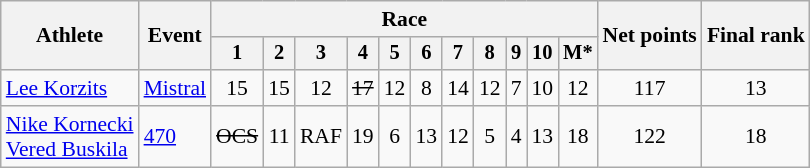<table class="wikitable" style="font-size:90%">
<tr>
<th rowspan=2>Athlete</th>
<th rowspan=2>Event</th>
<th colspan=11>Race</th>
<th rowspan=2>Net points</th>
<th rowspan=2>Final rank</th>
</tr>
<tr style="font-size:95%">
<th>1</th>
<th>2</th>
<th>3</th>
<th>4</th>
<th>5</th>
<th>6</th>
<th>7</th>
<th>8</th>
<th>9</th>
<th>10</th>
<th>M*</th>
</tr>
<tr align=center>
<td align=left><a href='#'>Lee Korzits</a></td>
<td align=left><a href='#'>Mistral</a></td>
<td>15</td>
<td>15</td>
<td>12</td>
<td><s>17</s></td>
<td>12</td>
<td>8</td>
<td>14</td>
<td>12</td>
<td>7</td>
<td>10</td>
<td>12</td>
<td>117</td>
<td>13</td>
</tr>
<tr align=center>
<td align=left><a href='#'>Nike Kornecki</a><br><a href='#'>Vered Buskila</a></td>
<td align=left><a href='#'>470</a></td>
<td><s>OCS</s></td>
<td>11</td>
<td>RAF</td>
<td>19</td>
<td>6</td>
<td>13</td>
<td>12</td>
<td>5</td>
<td>4</td>
<td>13</td>
<td>18</td>
<td>122</td>
<td>18</td>
</tr>
</table>
